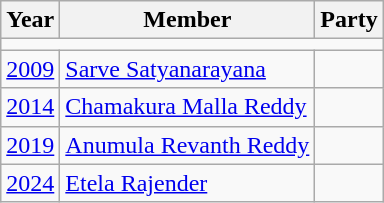<table class="wikitable sortable">
<tr>
<th>Year</th>
<th>Member</th>
<th colspan=2>Party</th>
</tr>
<tr>
<td colspan="4"></td>
</tr>
<tr>
<td><a href='#'>2009</a></td>
<td><a href='#'>Sarve Satyanarayana</a></td>
<td></td>
</tr>
<tr>
<td><a href='#'>2014</a></td>
<td><a href='#'>Chamakura Malla Reddy</a></td>
<td></td>
</tr>
<tr>
<td><a href='#'>2019</a></td>
<td><a href='#'>Anumula Revanth Reddy</a></td>
<td></td>
</tr>
<tr>
<td><a href='#'>2024</a></td>
<td><a href='#'>Etela Rajender</a></td>
<td></td>
</tr>
</table>
